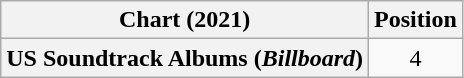<table class="wikitable plainrowheaders" style="text-align:center;">
<tr>
<th scope="col">Chart (2021)</th>
<th scope="col">Position</th>
</tr>
<tr>
<th scope="row">US Soundtrack Albums (<em>Billboard</em>)</th>
<td>4</td>
</tr>
</table>
